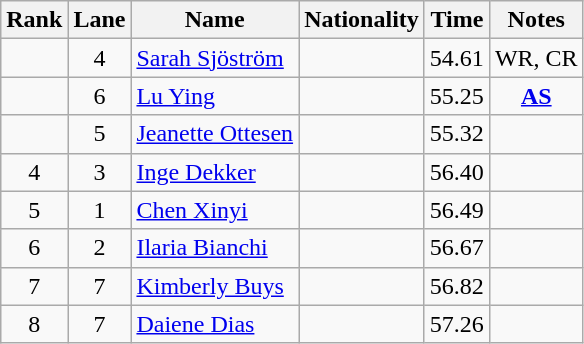<table class="wikitable sortable" style="text-align:center">
<tr>
<th>Rank</th>
<th>Lane</th>
<th>Name</th>
<th>Nationality</th>
<th>Time</th>
<th>Notes</th>
</tr>
<tr>
<td></td>
<td>4</td>
<td align=left><a href='#'>Sarah Sjöström</a></td>
<td align=left></td>
<td>54.61</td>
<td>WR, CR</td>
</tr>
<tr>
<td></td>
<td>6</td>
<td align=left><a href='#'>Lu Ying</a></td>
<td align=left></td>
<td>55.25</td>
<td><strong><a href='#'>AS</a></strong></td>
</tr>
<tr>
<td></td>
<td>5</td>
<td align=left><a href='#'>Jeanette Ottesen</a></td>
<td align=left></td>
<td>55.32</td>
<td></td>
</tr>
<tr>
<td>4</td>
<td>3</td>
<td align=left><a href='#'>Inge Dekker</a></td>
<td align=left></td>
<td>56.40</td>
<td></td>
</tr>
<tr>
<td>5</td>
<td>1</td>
<td align=left><a href='#'>Chen Xinyi</a></td>
<td align=left></td>
<td>56.49</td>
<td></td>
</tr>
<tr>
<td>6</td>
<td>2</td>
<td align=left><a href='#'>Ilaria Bianchi</a></td>
<td align=left></td>
<td>56.67</td>
<td></td>
</tr>
<tr>
<td>7</td>
<td>7</td>
<td align=left><a href='#'>Kimberly Buys</a></td>
<td align=left></td>
<td>56.82</td>
<td></td>
</tr>
<tr>
<td>8</td>
<td>7</td>
<td align=left><a href='#'>Daiene Dias</a></td>
<td align=left></td>
<td>57.26</td>
<td></td>
</tr>
</table>
